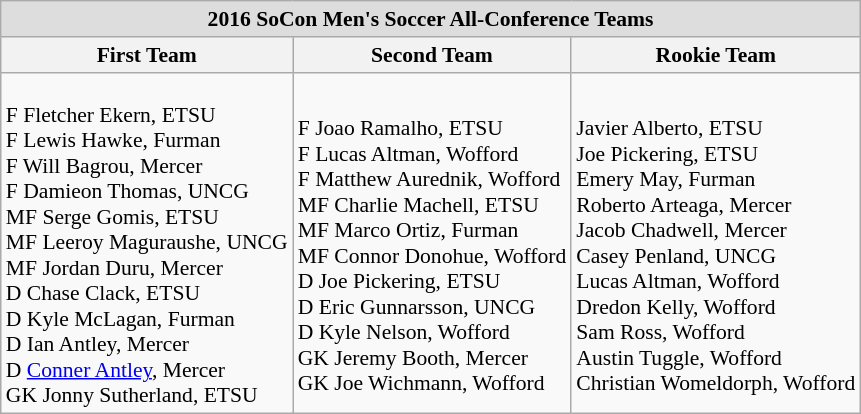<table class="wikitable" style="white-space:nowrap; font-size:90%;">
<tr>
<td colspan="7" style="text-align:center; background:#ddd;"><strong>2016 SoCon Men's Soccer All-Conference Teams</strong></td>
</tr>
<tr>
<th>First Team</th>
<th>Second Team</th>
<th>Rookie Team</th>
</tr>
<tr>
<td><br>F Fletcher Ekern, ETSU<br>
F Lewis Hawke, Furman<br>
F Will Bagrou, Mercer<br>
F Damieon Thomas, UNCG<br>
MF Serge Gomis, ETSU<br>
MF Leeroy Maguraushe, UNCG<br>
MF Jordan Duru, Mercer<br>
D Chase Clack, ETSU<br>
D Kyle McLagan, Furman<br>
D Ian Antley, Mercer<br>
D <a href='#'>Conner Antley</a>, Mercer<br>
GK Jonny Sutherland, ETSU<br></td>
<td><br>F Joao Ramalho, ETSU<br>
F Lucas Altman, Wofford<br>
F Matthew Aurednik, Wofford<br>
MF Charlie Machell, ETSU<br>
MF Marco Ortiz, Furman<br>
MF Connor Donohue, Wofford<br>
D Joe Pickering, ETSU<br>
D Eric Gunnarsson, UNCG<br>
D Kyle Nelson, Wofford<br>
GK Jeremy Booth, Mercer<br>
GK Joe Wichmann, Wofford<br></td>
<td><br>Javier Alberto, ETSU<br>
Joe Pickering, ETSU<br>
Emery May, Furman<br>
Roberto Arteaga, Mercer<br>
Jacob Chadwell, Mercer<br>
Casey Penland, UNCG<br>
Lucas Altman, Wofford<br>
Dredon Kelly, Wofford<br>
Sam Ross, Wofford<br>
Austin Tuggle, Wofford<br>
Christian Womeldorph, Wofford<br></td>
</tr>
</table>
